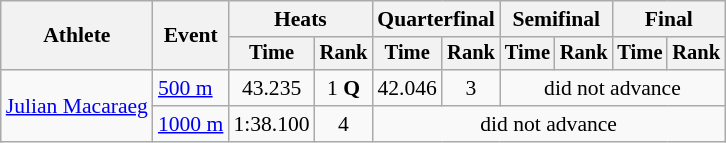<table class="wikitable" style="font-size:90%">
<tr>
<th rowspan=2>Athlete</th>
<th rowspan=2>Event</th>
<th colspan=2>Heats</th>
<th colspan=2>Quarterfinal</th>
<th colspan=2>Semifinal</th>
<th colspan=2>Final</th>
</tr>
<tr style="font-size:95%">
<th>Time</th>
<th>Rank</th>
<th>Time</th>
<th>Rank</th>
<th>Time</th>
<th>Rank</th>
<th>Time</th>
<th>Rank</th>
</tr>
<tr align=center>
<td align=left rowspan=2><a href='#'>Julian Macaraeg</a></td>
<td align=left><a href='#'>500 m</a></td>
<td>43.235</td>
<td>1 <strong>Q</strong></td>
<td>42.046</td>
<td>3</td>
<td colspan=4>did not advance</td>
</tr>
<tr align=center>
<td align=left><a href='#'>1000 m</a></td>
<td>1:38.100</td>
<td>4</td>
<td colspan=6>did not advance</td>
</tr>
</table>
